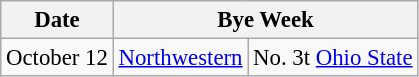<table class="wikitable" style="font-size:95%;">
<tr>
<th>Date</th>
<th colspan="2">Bye Week</th>
</tr>
<tr>
<td>October 12</td>
<td><a href='#'>Northwestern</a></td>
<td>No. 3t <a href='#'>Ohio State</a></td>
</tr>
</table>
